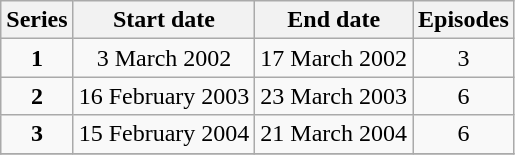<table class="wikitable" style="text-align:center;">
<tr>
<th>Series</th>
<th>Start date</th>
<th>End date</th>
<th>Episodes</th>
</tr>
<tr>
<td><strong>1</strong></td>
<td>3 March 2002</td>
<td>17 March 2002</td>
<td>3</td>
</tr>
<tr>
<td><strong>2</strong></td>
<td>16 February 2003</td>
<td>23 March 2003</td>
<td>6</td>
</tr>
<tr>
<td><strong>3</strong></td>
<td>15 February 2004</td>
<td>21 March 2004</td>
<td>6</td>
</tr>
<tr>
</tr>
</table>
